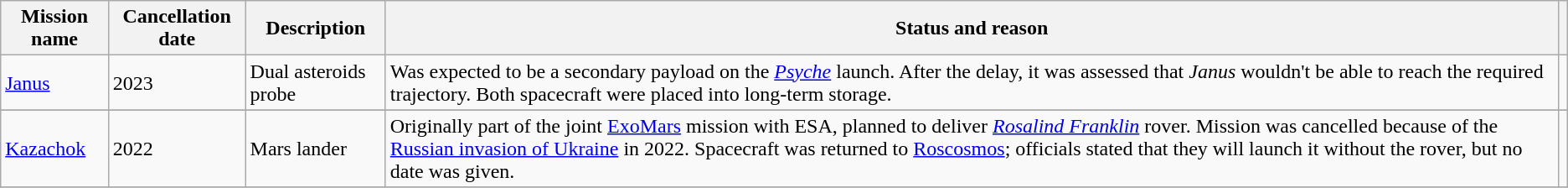<table class="wikitable">
<tr>
<th>Mission name</th>
<th>Cancellation date</th>
<th>Description</th>
<th>Status and reason</th>
<th></th>
</tr>
<tr>
<td> <a href='#'>Janus</a></td>
<td>2023</td>
<td>Dual asteroids probe</td>
<td>Was expected to be a secondary payload on the <em><a href='#'>Psyche</a></em> launch. After the delay, it was assessed that <em>Janus</em> wouldn't be able to reach the required trajectory. Both spacecraft were placed into long-term storage.</td>
<td></td>
</tr>
<tr>
</tr>
<tr>
<td> <a href='#'>Kazachok</a></td>
<td>2022</td>
<td>Mars lander</td>
<td>Originally part of the joint <a href='#'>ExoMars</a> mission with ESA, planned to deliver <em><a href='#'>Rosalind Franklin</a></em> rover. Mission was cancelled because of the <a href='#'>Russian invasion of Ukraine</a> in 2022. Spacecraft was returned to <a href='#'>Roscosmos</a>; officials stated that they will launch it without the rover, but no date was given.</td>
<td></td>
</tr>
<tr>
</tr>
</table>
